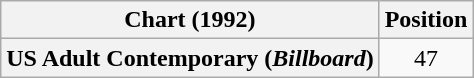<table class="wikitable plainrowheaders" style="text-align:center">
<tr>
<th scope="col">Chart (1992)</th>
<th scope="col">Position</th>
</tr>
<tr>
<th scope="row">US Adult Contemporary (<em>Billboard</em>)</th>
<td>47</td>
</tr>
</table>
